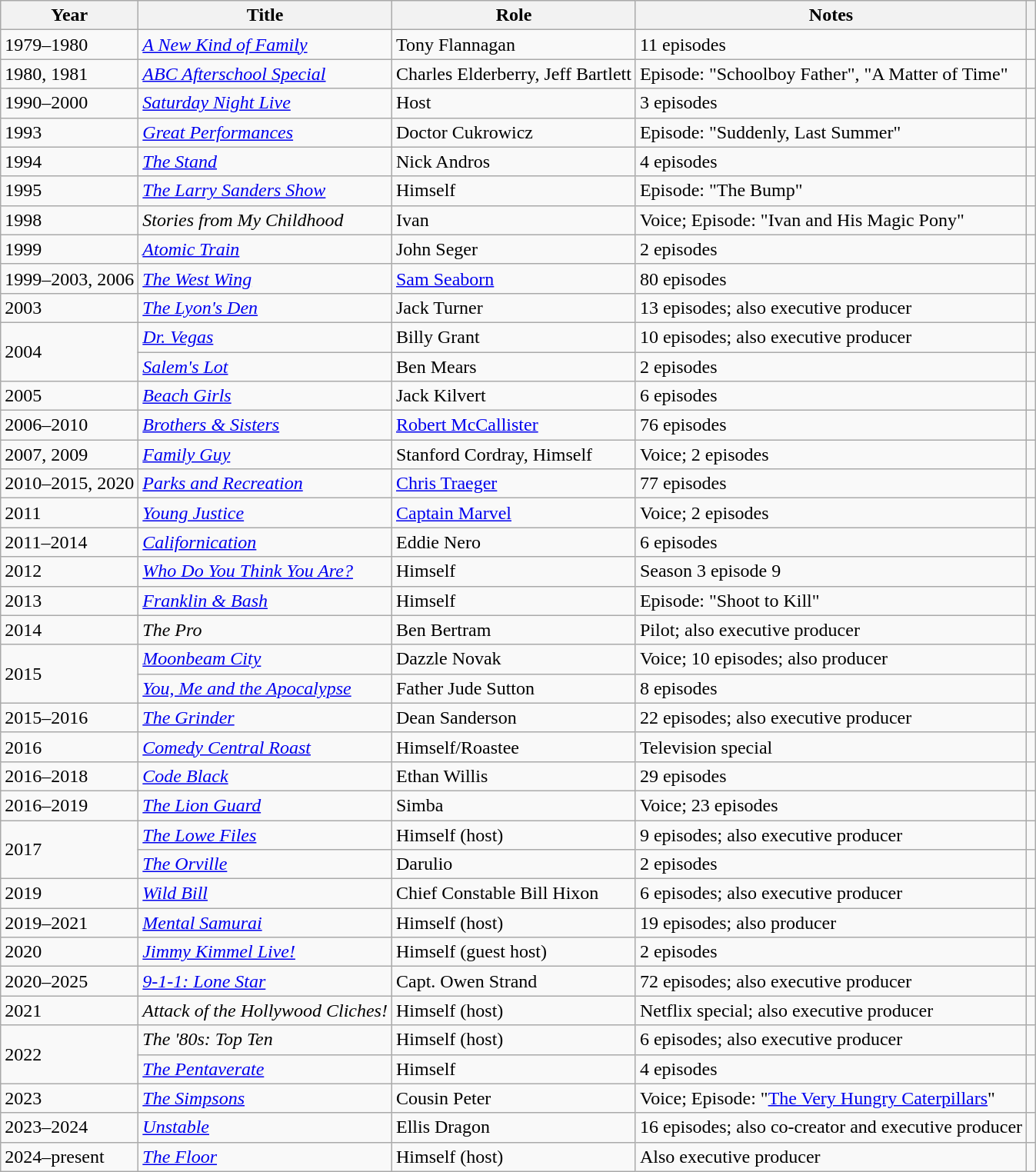<table class="wikitable sortable">
<tr>
<th>Year</th>
<th>Title</th>
<th>Role</th>
<th>Notes</th>
<th></th>
</tr>
<tr>
<td>1979–1980</td>
<td><em><a href='#'>A New Kind of Family</a></em></td>
<td>Tony Flannagan</td>
<td>11 episodes</td>
<td></td>
</tr>
<tr>
<td>1980, 1981</td>
<td><em><a href='#'>ABC Afterschool Special</a></em></td>
<td>Charles Elderberry, Jeff Bartlett</td>
<td>Episode: "Schoolboy Father", "A Matter of Time"</td>
<td></td>
</tr>
<tr>
<td>1990–2000</td>
<td><em><a href='#'>Saturday Night Live</a></em></td>
<td>Host</td>
<td>3 episodes</td>
<td></td>
</tr>
<tr>
<td>1993</td>
<td><em><a href='#'>Great Performances</a></em></td>
<td>Doctor Cukrowicz</td>
<td>Episode: "Suddenly, Last Summer"</td>
<td></td>
</tr>
<tr>
<td>1994</td>
<td><em><a href='#'>The Stand</a></em></td>
<td>Nick Andros</td>
<td>4 episodes</td>
<td></td>
</tr>
<tr>
<td>1995</td>
<td><em><a href='#'>The Larry Sanders Show</a></em></td>
<td>Himself</td>
<td>Episode: "The Bump"</td>
<td></td>
</tr>
<tr>
<td>1998</td>
<td><em>Stories from My Childhood</em></td>
<td>Ivan</td>
<td>Voice; Episode: "Ivan and His Magic Pony"</td>
<td></td>
</tr>
<tr>
<td>1999</td>
<td><em><a href='#'>Atomic Train</a></em></td>
<td>John Seger</td>
<td>2 episodes</td>
<td></td>
</tr>
<tr>
<td>1999–2003, 2006</td>
<td><em><a href='#'>The West Wing</a></em></td>
<td><a href='#'>Sam Seaborn</a></td>
<td>80 episodes</td>
<td></td>
</tr>
<tr>
<td>2003</td>
<td><em><a href='#'>The Lyon's Den</a></em></td>
<td>Jack Turner</td>
<td>13 episodes; also executive producer</td>
<td></td>
</tr>
<tr>
<td rowspan=2>2004</td>
<td><em><a href='#'>Dr. Vegas</a></em></td>
<td>Billy Grant</td>
<td>10 episodes; also executive producer</td>
<td></td>
</tr>
<tr>
<td><em><a href='#'>Salem's Lot</a></em></td>
<td>Ben Mears</td>
<td>2 episodes</td>
<td></td>
</tr>
<tr>
<td>2005</td>
<td><em><a href='#'>Beach Girls</a></em></td>
<td>Jack Kilvert</td>
<td>6 episodes</td>
<td></td>
</tr>
<tr>
<td>2006–2010</td>
<td><em><a href='#'>Brothers & Sisters</a></em></td>
<td><a href='#'>Robert McCallister</a></td>
<td>76 episodes</td>
<td></td>
</tr>
<tr>
<td>2007, 2009</td>
<td><em><a href='#'>Family Guy</a></em></td>
<td>Stanford Cordray, Himself</td>
<td>Voice; 2 episodes</td>
<td></td>
</tr>
<tr>
<td>2010–2015, 2020</td>
<td><em><a href='#'>Parks and Recreation</a></em></td>
<td><a href='#'>Chris Traeger</a></td>
<td>77 episodes</td>
<td></td>
</tr>
<tr>
<td>2011</td>
<td><em><a href='#'>Young Justice</a></em></td>
<td><a href='#'>Captain Marvel</a></td>
<td>Voice; 2 episodes</td>
<td></td>
</tr>
<tr>
<td>2011–2014</td>
<td><em><a href='#'>Californication</a></em></td>
<td>Eddie Nero</td>
<td>6 episodes</td>
<td></td>
</tr>
<tr>
<td>2012</td>
<td><em><a href='#'>Who Do You Think You Are?</a></em></td>
<td>Himself</td>
<td>Season 3 episode 9</td>
<td></td>
</tr>
<tr>
<td>2013</td>
<td><em><a href='#'>Franklin & Bash</a></em></td>
<td>Himself</td>
<td>Episode: "Shoot to Kill"</td>
<td></td>
</tr>
<tr>
<td>2014</td>
<td><em>The Pro</em></td>
<td>Ben Bertram</td>
<td>Pilot; also executive producer</td>
<td></td>
</tr>
<tr>
<td rowspan=2>2015</td>
<td><em><a href='#'>Moonbeam City</a></em></td>
<td>Dazzle Novak</td>
<td>Voice; 10 episodes; also producer</td>
<td></td>
</tr>
<tr>
<td><em><a href='#'>You, Me and the Apocalypse</a></em></td>
<td>Father Jude Sutton</td>
<td>8 episodes</td>
<td></td>
</tr>
<tr>
<td>2015–2016</td>
<td><em><a href='#'>The Grinder</a></em></td>
<td>Dean Sanderson</td>
<td>22 episodes; also executive producer</td>
<td></td>
</tr>
<tr>
<td>2016</td>
<td><em><a href='#'>Comedy Central Roast</a></em></td>
<td>Himself/Roastee</td>
<td>Television special</td>
<td></td>
</tr>
<tr>
<td>2016–2018</td>
<td><em><a href='#'>Code Black</a></em></td>
<td>Ethan Willis</td>
<td>29 episodes</td>
<td></td>
</tr>
<tr>
<td>2016–2019</td>
<td><em><a href='#'>The Lion Guard</a></em></td>
<td>Simba</td>
<td>Voice; 23 episodes</td>
<td></td>
</tr>
<tr>
<td rowspan=2>2017</td>
<td><em><a href='#'>The Lowe Files</a></em></td>
<td>Himself (host)</td>
<td>9 episodes; also executive producer</td>
<td></td>
</tr>
<tr>
<td><em><a href='#'>The Orville</a></em></td>
<td>Darulio</td>
<td>2 episodes</td>
<td></td>
</tr>
<tr>
<td>2019</td>
<td><em><a href='#'>Wild Bill</a></em></td>
<td>Chief Constable Bill Hixon</td>
<td>6 episodes; also executive producer</td>
<td></td>
</tr>
<tr>
<td>2019–2021</td>
<td><em><a href='#'>Mental Samurai</a></em></td>
<td>Himself (host)</td>
<td>19 episodes; also producer</td>
<td></td>
</tr>
<tr>
<td>2020</td>
<td><em><a href='#'>Jimmy Kimmel Live!</a></em></td>
<td>Himself (guest host)</td>
<td>2 episodes</td>
<td></td>
</tr>
<tr>
<td>2020–2025</td>
<td><em><a href='#'>9-1-1: Lone Star</a></em></td>
<td>Capt. Owen Strand</td>
<td>72 episodes; also executive producer</td>
<td></td>
</tr>
<tr>
<td>2021</td>
<td><em>Attack of the Hollywood Cliches!</em></td>
<td>Himself (host)</td>
<td>Netflix special; also executive producer</td>
<td></td>
</tr>
<tr>
<td rowspan=2>2022</td>
<td><em>The '80s: Top Ten</em></td>
<td>Himself (host)</td>
<td>6 episodes; also executive producer</td>
<td></td>
</tr>
<tr>
<td><em><a href='#'>The Pentaverate</a></em></td>
<td>Himself</td>
<td>4 episodes</td>
<td></td>
</tr>
<tr>
<td>2023</td>
<td><em><a href='#'>The Simpsons</a></em></td>
<td>Cousin Peter</td>
<td>Voice; Episode: "<a href='#'>The Very Hungry Caterpillars</a>"</td>
<td></td>
</tr>
<tr>
<td>2023–2024</td>
<td><em><a href='#'>Unstable</a></em></td>
<td>Ellis Dragon</td>
<td>16 episodes; also co-creator and executive producer</td>
<td></td>
</tr>
<tr>
<td>2024–present</td>
<td><em><a href='#'>The Floor</a></em></td>
<td>Himself (host)</td>
<td>Also executive producer</td>
<td></td>
</tr>
</table>
